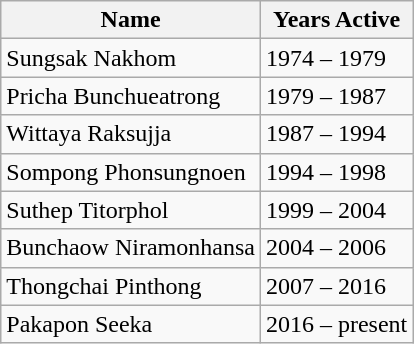<table class="wikitable">
<tr>
<th>Name</th>
<th>Years Active</th>
</tr>
<tr>
<td>Sungsak Nakhom</td>
<td>1974 – 1979</td>
</tr>
<tr>
<td>Pricha Bunchueatrong</td>
<td>1979 – 1987</td>
</tr>
<tr>
<td>Wittaya Raksujja</td>
<td>1987 – 1994</td>
</tr>
<tr>
<td>Sompong Phonsungnoen</td>
<td>1994 – 1998</td>
</tr>
<tr>
<td>Suthep Titorphol</td>
<td>1999 – 2004</td>
</tr>
<tr>
<td>Bunchaow Niramonhansa</td>
<td>2004 – 2006</td>
</tr>
<tr>
<td>Thongchai Pinthong</td>
<td>2007 – 2016</td>
</tr>
<tr>
<td>Pakapon Seeka</td>
<td>2016 – present</td>
</tr>
</table>
